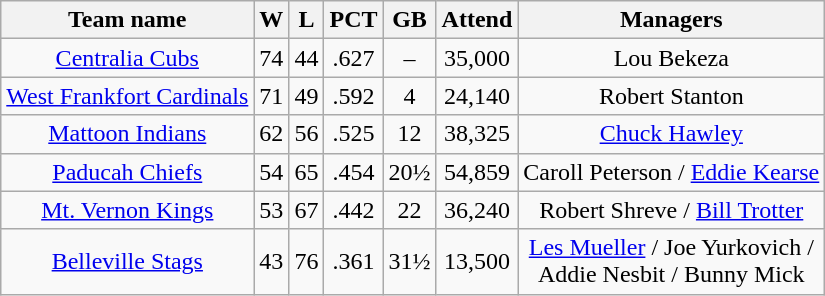<table class="wikitable">
<tr>
<th>Team name</th>
<th>W</th>
<th>L</th>
<th>PCT</th>
<th>GB</th>
<th>Attend</th>
<th>Managers</th>
</tr>
<tr align=center>
<td><a href='#'>Centralia Cubs</a></td>
<td>74</td>
<td>44</td>
<td>.627</td>
<td>–</td>
<td>35,000</td>
<td>Lou Bekeza</td>
</tr>
<tr align=center>
<td><a href='#'>West Frankfort Cardinals</a></td>
<td>71</td>
<td>49</td>
<td>.592</td>
<td>4</td>
<td>24,140</td>
<td>Robert Stanton</td>
</tr>
<tr align=center>
<td><a href='#'>Mattoon Indians</a></td>
<td>62</td>
<td>56</td>
<td>.525</td>
<td>12</td>
<td>38,325</td>
<td><a href='#'>Chuck Hawley</a></td>
</tr>
<tr align=center>
<td><a href='#'>Paducah Chiefs</a></td>
<td>54</td>
<td>65</td>
<td>.454</td>
<td>20½</td>
<td>54,859</td>
<td>Caroll Peterson / <a href='#'>Eddie Kearse</a></td>
</tr>
<tr align=center>
<td><a href='#'>Mt. Vernon Kings</a></td>
<td>53</td>
<td>67</td>
<td>.442</td>
<td>22</td>
<td>36,240</td>
<td>Robert Shreve / <a href='#'>Bill Trotter</a></td>
</tr>
<tr align=center>
<td><a href='#'>Belleville Stags</a></td>
<td>43</td>
<td>76</td>
<td>.361</td>
<td>31½</td>
<td>13,500</td>
<td><a href='#'>Les Mueller</a> / Joe Yurkovich /<br> Addie Nesbit / Bunny Mick</td>
</tr>
</table>
